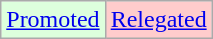<table class="wikitable">
<tr>
<td bgcolor="#dfd"><a href='#'>Promoted</a></td>
<td bgcolor="#fcc"><a href='#'>Relegated</a></td>
</tr>
</table>
